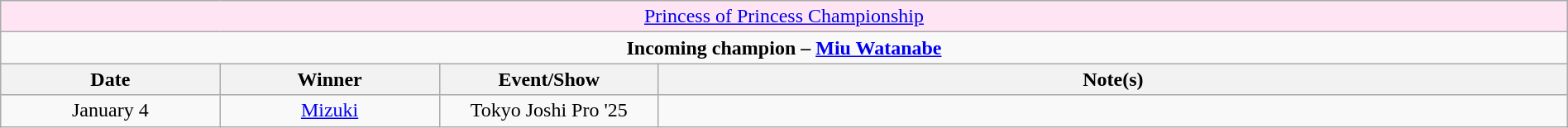<table class="wikitable" style="text-align:center; width:100%;">
<tr style="background:#ffe5f3;">
<td colspan="4" style="text-align: center;"><a href='#'>Princess of Princess Championship</a></td>
</tr>
<tr>
<td colspan="4" style="text-align: center;"><strong>Incoming champion – <a href='#'>Miu Watanabe</a></strong></td>
</tr>
<tr>
<th width=14%>Date</th>
<th width=14%>Winner</th>
<th width=14%>Event/Show</th>
<th width=58%>Note(s)</th>
</tr>
<tr>
<td>January 4</td>
<td><a href='#'>Mizuki</a></td>
<td>Tokyo Joshi Pro '25</td>
<td></td>
</tr>
</table>
